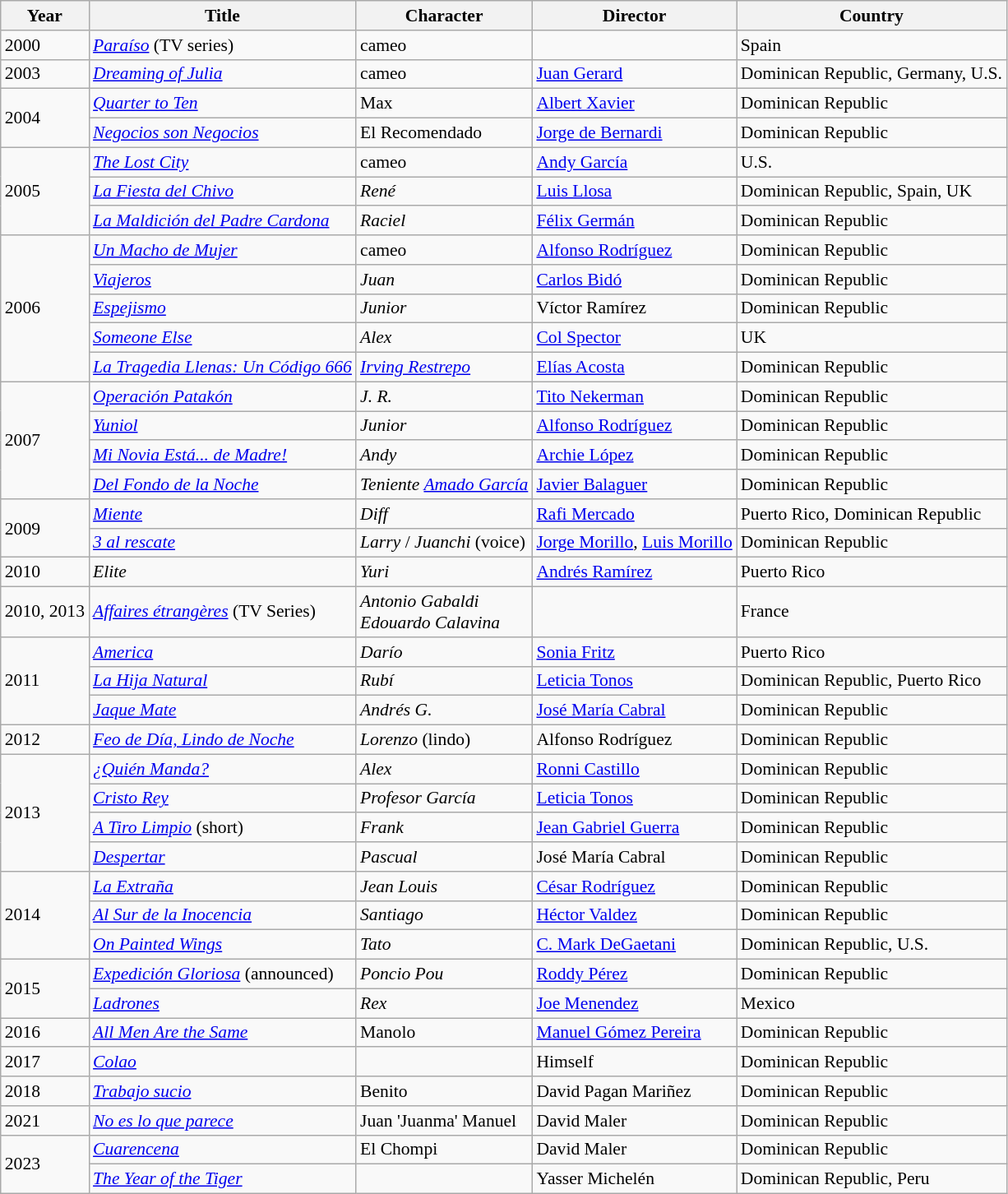<table class="wikitable" style="font-size: 90%;">
<tr>
<th>Year</th>
<th>Title</th>
<th>Character</th>
<th>Director</th>
<th>Country</th>
</tr>
<tr>
<td>2000</td>
<td><em><a href='#'>Paraíso</a></em> (TV series)</td>
<td>cameo</td>
<td></td>
<td>Spain</td>
</tr>
<tr>
<td>2003</td>
<td><em><a href='#'>Dreaming of Julia</a></em></td>
<td>cameo</td>
<td><a href='#'>Juan Gerard</a></td>
<td>Dominican Republic, Germany, U.S.</td>
</tr>
<tr>
<td rowspan="2">2004</td>
<td><em><a href='#'>Quarter to Ten</a></em></td>
<td>Max</td>
<td><a href='#'>Albert Xavier</a></td>
<td>Dominican Republic</td>
</tr>
<tr>
<td><em><a href='#'>Negocios son Negocios</a></em></td>
<td>El Recomendado</td>
<td><a href='#'>Jorge de Bernardi</a></td>
<td>Dominican Republic</td>
</tr>
<tr>
<td rowspan="3">2005</td>
<td><em><a href='#'>The Lost City</a></em></td>
<td>cameo</td>
<td><a href='#'>Andy García</a></td>
<td>U.S.</td>
</tr>
<tr>
<td><em><a href='#'>La Fiesta del Chivo</a></em></td>
<td><em>René</em></td>
<td><a href='#'>Luis Llosa</a></td>
<td>Dominican Republic, Spain, UK</td>
</tr>
<tr>
<td><em><a href='#'>La Maldición del Padre Cardona</a></em></td>
<td><em>Raciel</em></td>
<td><a href='#'>Félix Germán</a></td>
<td>Dominican Republic</td>
</tr>
<tr>
<td rowspan="5">2006</td>
<td><em><a href='#'>Un Macho de Mujer</a></em></td>
<td>cameo</td>
<td><a href='#'>Alfonso Rodríguez</a></td>
<td>Dominican Republic</td>
</tr>
<tr>
<td><em><a href='#'>Viajeros</a></em></td>
<td><em>Juan</em></td>
<td><a href='#'>Carlos Bidó</a></td>
<td>Dominican Republic</td>
</tr>
<tr>
<td><em><a href='#'>Espejismo</a></em></td>
<td><em>Junior</em></td>
<td>Víctor Ramírez</td>
<td>Dominican Republic</td>
</tr>
<tr>
<td><em><a href='#'>Someone Else</a></em></td>
<td><em>Alex</em></td>
<td><a href='#'>Col Spector</a></td>
<td>UK</td>
</tr>
<tr>
<td><em><a href='#'>La Tragedia Llenas: Un Código 666</a></em></td>
<td><em><a href='#'>Irving Restrepo</a></em></td>
<td><a href='#'>Elías Acosta</a></td>
<td>Dominican Republic</td>
</tr>
<tr>
<td rowspan="4">2007</td>
<td><em><a href='#'>Operación Patakón</a></em></td>
<td><em>J. R.</em></td>
<td><a href='#'>Tito Nekerman</a></td>
<td>Dominican Republic</td>
</tr>
<tr>
<td><em><a href='#'>Yuniol</a></em></td>
<td><em>Junior</em></td>
<td><a href='#'>Alfonso Rodríguez</a></td>
<td>Dominican Republic</td>
</tr>
<tr>
<td><em><a href='#'>Mi Novia Está... de Madre!</a></em></td>
<td><em>Andy</em></td>
<td><a href='#'>Archie López</a></td>
<td>Dominican Republic</td>
</tr>
<tr>
<td><em><a href='#'>Del Fondo de la Noche</a></em></td>
<td><em>Teniente <a href='#'>Amado García</a></em></td>
<td><a href='#'>Javier Balaguer</a></td>
<td>Dominican Republic</td>
</tr>
<tr>
<td rowspan="2">2009</td>
<td><em><a href='#'>Miente</a></em></td>
<td><em>Diff</em></td>
<td><a href='#'>Rafi Mercado</a></td>
<td>Puerto Rico, Dominican Republic</td>
</tr>
<tr>
<td><em><a href='#'>3 al rescate</a></em></td>
<td><em>Larry</em> / <em>Juanchi</em> (voice)</td>
<td><a href='#'>Jorge Morillo</a>, <a href='#'>Luis Morillo</a></td>
<td>Dominican Republic</td>
</tr>
<tr>
<td>2010</td>
<td><em>Elite</em></td>
<td><em>Yuri</em></td>
<td><a href='#'>Andrés Ramírez</a></td>
<td>Puerto Rico</td>
</tr>
<tr>
<td>2010, 2013</td>
<td><em><a href='#'>Affaires étrangères</a></em> (TV Series)</td>
<td><em>Antonio Gabaldi</em><br><em>Edouardo Calavina</em></td>
<td></td>
<td>France</td>
</tr>
<tr>
<td rowspan="3">2011</td>
<td><em><a href='#'>America</a></em></td>
<td><em>Darío</em></td>
<td><a href='#'>Sonia Fritz</a></td>
<td>Puerto Rico</td>
</tr>
<tr>
<td><em><a href='#'>La Hija Natural</a></em></td>
<td><em>Rubí</em></td>
<td><a href='#'>Leticia Tonos</a></td>
<td>Dominican Republic, Puerto Rico</td>
</tr>
<tr>
<td><em><a href='#'>Jaque Mate</a></em></td>
<td><em>Andrés G.</em></td>
<td><a href='#'>José María Cabral</a></td>
<td>Dominican Republic</td>
</tr>
<tr>
<td>2012</td>
<td><em><a href='#'>Feo de Día, Lindo de Noche</a></em></td>
<td><em>Lorenzo</em> (lindo)</td>
<td>Alfonso Rodríguez</td>
<td>Dominican Republic</td>
</tr>
<tr>
<td rowspan="4">2013</td>
<td><em><a href='#'>¿Quién Manda?</a></em></td>
<td><em>Alex</em></td>
<td><a href='#'>Ronni Castillo</a></td>
<td>Dominican Republic</td>
</tr>
<tr>
<td><em><a href='#'>Cristo Rey</a></em></td>
<td><em>Profesor García</em></td>
<td><a href='#'>Leticia Tonos</a></td>
<td>Dominican Republic</td>
</tr>
<tr>
<td><em><a href='#'>A Tiro Limpio</a></em> (short)</td>
<td><em>Frank</em></td>
<td><a href='#'>Jean Gabriel Guerra</a></td>
<td>Dominican Republic</td>
</tr>
<tr>
<td><em><a href='#'>Despertar</a></em></td>
<td><em>Pascual</em></td>
<td>José María Cabral</td>
<td>Dominican Republic</td>
</tr>
<tr>
<td rowspan="3">2014</td>
<td><em><a href='#'>La Extraña</a></em></td>
<td><em>Jean Louis</em></td>
<td><a href='#'>César Rodríguez</a></td>
<td>Dominican Republic</td>
</tr>
<tr>
<td><em><a href='#'>Al Sur de la Inocencia</a></em></td>
<td><em>Santiago</em></td>
<td><a href='#'>Héctor Valdez</a></td>
<td>Dominican Republic</td>
</tr>
<tr>
<td><em><a href='#'>On Painted Wings</a></em></td>
<td><em>Tato</em></td>
<td><a href='#'>C. Mark DeGaetani</a></td>
<td>Dominican Republic, U.S.</td>
</tr>
<tr>
<td rowspan="2">2015</td>
<td><em><a href='#'>Expedición Gloriosa</a></em> (announced)</td>
<td><em>Poncio Pou</em></td>
<td><a href='#'>Roddy Pérez</a></td>
<td>Dominican Republic</td>
</tr>
<tr>
<td><em><a href='#'>Ladrones</a></em></td>
<td><em>Rex</em></td>
<td><a href='#'>Joe Menendez</a></td>
<td>Mexico</td>
</tr>
<tr>
<td>2016</td>
<td><a href='#'><em>All Men Are the Same</em></a></td>
<td>Manolo</td>
<td><a href='#'>Manuel Gómez Pereira</a></td>
<td>Dominican Republic</td>
</tr>
<tr>
<td>2017</td>
<td><a href='#'><em>Colao</em></a></td>
<td></td>
<td>Himself</td>
<td>Dominican Republic</td>
</tr>
<tr>
<td>2018</td>
<td><em><a href='#'>Trabajo sucio</a></em></td>
<td>Benito</td>
<td>David Pagan Mariñez</td>
<td>Dominican Republic</td>
</tr>
<tr>
<td>2021</td>
<td><em><a href='#'>No es lo que parece</a></em></td>
<td>Juan 'Juanma' Manuel</td>
<td>David Maler</td>
<td>Dominican Republic</td>
</tr>
<tr>
<td rowspan="2">2023</td>
<td><em><a href='#'>Cuarencena</a></em></td>
<td>El Chompi</td>
<td>David Maler</td>
<td>Dominican Republic</td>
</tr>
<tr>
<td><a href='#'><em>The Year of the Tiger</em></a></td>
<td></td>
<td>Yasser Michelén</td>
<td>Dominican Republic, Peru</td>
</tr>
</table>
